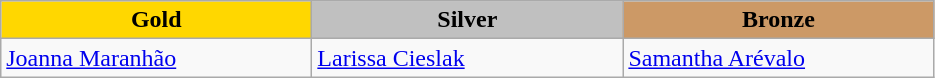<table class="wikitable" style="text-align:left">
<tr align="center">
<td width=200 bgcolor=gold><strong>Gold</strong></td>
<td width=200 bgcolor=silver><strong>Silver</strong></td>
<td width=200 bgcolor=CC9966><strong>Bronze</strong></td>
</tr>
<tr>
<td><a href='#'>Joanna Maranhão</a><br><em></em></td>
<td><a href='#'>Larissa Cieslak</a><br><em></em></td>
<td><a href='#'>Samantha Arévalo</a><br><em></em></td>
</tr>
</table>
